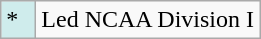<table class="wikitable">
<tr>
<td style="background:#CFECEC; width:1em">*</td>
<td>Led NCAA Division I</td>
</tr>
</table>
